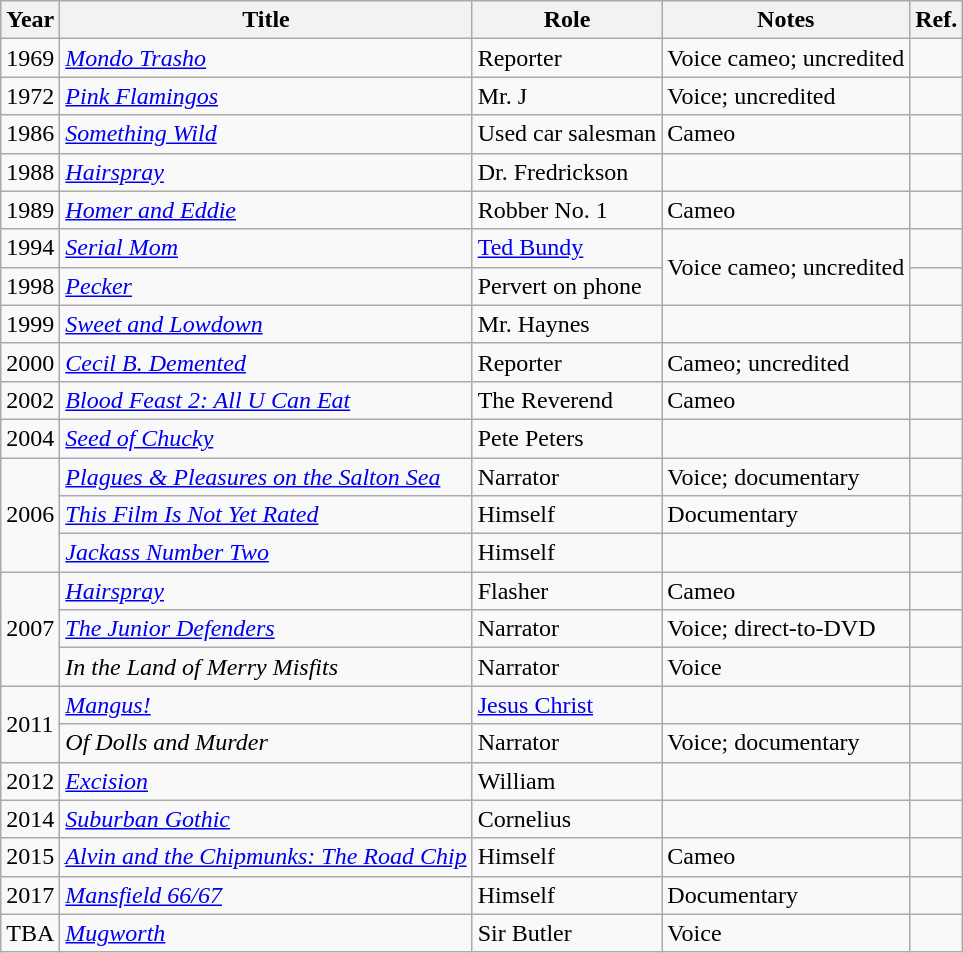<table class="wikitable">
<tr>
<th scope="col">Year</th>
<th scope="col">Title</th>
<th scope="col">Role</th>
<th scope="col">Notes</th>
<th>Ref.</th>
</tr>
<tr>
<td>1969</td>
<td><em><a href='#'>Mondo Trasho</a></em></td>
<td>Reporter</td>
<td>Voice cameo; uncredited</td>
<td></td>
</tr>
<tr>
<td>1972</td>
<td><em><a href='#'>Pink Flamingos</a></em></td>
<td>Mr. J</td>
<td>Voice; uncredited</td>
<td></td>
</tr>
<tr>
<td>1986</td>
<td><em><a href='#'>Something Wild</a></em></td>
<td>Used car salesman</td>
<td>Cameo</td>
<td></td>
</tr>
<tr>
<td>1988</td>
<td><em><a href='#'>Hairspray</a></em></td>
<td>Dr. Fredrickson</td>
<td></td>
<td></td>
</tr>
<tr>
<td>1989</td>
<td><em><a href='#'>Homer and Eddie</a></em></td>
<td>Robber No. 1</td>
<td>Cameo</td>
<td></td>
</tr>
<tr>
<td>1994</td>
<td><em><a href='#'>Serial Mom</a></em></td>
<td><a href='#'>Ted Bundy</a></td>
<td rowspan="2">Voice cameo; uncredited</td>
<td></td>
</tr>
<tr>
<td>1998</td>
<td><em><a href='#'>Pecker</a></em></td>
<td>Pervert on phone</td>
<td></td>
</tr>
<tr>
<td>1999</td>
<td><em><a href='#'>Sweet and Lowdown</a></em></td>
<td>Mr. Haynes</td>
<td></td>
<td></td>
</tr>
<tr>
<td>2000</td>
<td><em><a href='#'>Cecil B. Demented</a></em></td>
<td>Reporter</td>
<td>Cameo; uncredited</td>
<td></td>
</tr>
<tr>
<td>2002</td>
<td><em><a href='#'>Blood Feast 2: All U Can Eat</a></em></td>
<td>The Reverend</td>
<td>Cameo</td>
<td></td>
</tr>
<tr>
<td>2004</td>
<td><em><a href='#'>Seed of Chucky</a></em></td>
<td>Pete Peters</td>
<td></td>
<td></td>
</tr>
<tr>
<td rowspan="3">2006</td>
<td><em><a href='#'>Plagues & Pleasures on the Salton Sea</a></em></td>
<td>Narrator</td>
<td>Voice; documentary</td>
<td></td>
</tr>
<tr>
<td><em><a href='#'>This Film Is Not Yet Rated</a></em></td>
<td>Himself</td>
<td>Documentary</td>
<td></td>
</tr>
<tr>
<td><em><a href='#'>Jackass Number Two</a></em></td>
<td>Himself</td>
<td></td>
<td></td>
</tr>
<tr>
<td rowspan="3">2007</td>
<td><em><a href='#'>Hairspray</a></em></td>
<td>Flasher</td>
<td>Cameo</td>
<td></td>
</tr>
<tr>
<td><em><a href='#'>The Junior Defenders</a></em></td>
<td>Narrator</td>
<td>Voice; direct-to-DVD</td>
<td></td>
</tr>
<tr>
<td><em>In the Land of Merry Misfits</em></td>
<td>Narrator</td>
<td>Voice</td>
<td></td>
</tr>
<tr>
<td rowspan="2">2011</td>
<td><em><a href='#'>Mangus!</a></em></td>
<td><a href='#'>Jesus Christ</a></td>
<td></td>
<td></td>
</tr>
<tr>
<td><em>Of Dolls and Murder</em></td>
<td>Narrator</td>
<td>Voice; documentary</td>
<td></td>
</tr>
<tr>
<td>2012</td>
<td><em><a href='#'>Excision</a></em></td>
<td>William</td>
<td></td>
<td></td>
</tr>
<tr>
<td>2014</td>
<td><em><a href='#'>Suburban Gothic</a></em></td>
<td>Cornelius</td>
<td></td>
<td></td>
</tr>
<tr>
<td>2015</td>
<td><em><a href='#'>Alvin and the Chipmunks: The Road Chip</a></em></td>
<td>Himself</td>
<td>Cameo</td>
<td></td>
</tr>
<tr>
<td>2017</td>
<td><em><a href='#'>Mansfield 66/67</a></em></td>
<td>Himself</td>
<td>Documentary</td>
<td></td>
</tr>
<tr>
<td>TBA</td>
<td><em><a href='#'>Mugworth</a></em></td>
<td>Sir Butler</td>
<td>Voice</td>
<td></td>
</tr>
</table>
